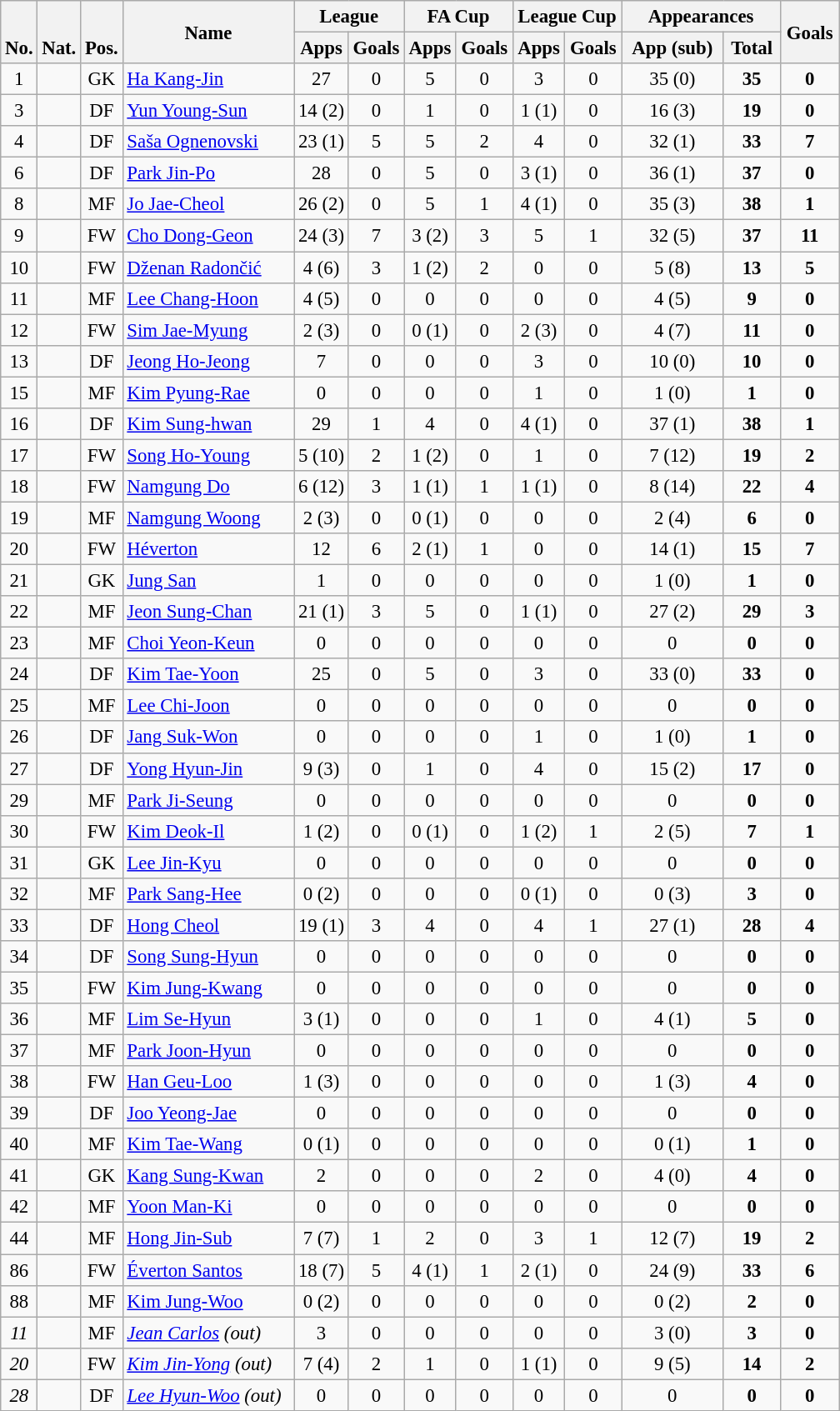<table class="wikitable" style="font-size: 95%; text-align: center;">
<tr>
<th rowspan="2" valign="bottom">No.</th>
<th rowspan="2" valign="bottom">Nat.</th>
<th rowspan="2" valign="bottom">Pos.</th>
<th rowspan="2" width="130">Name</th>
<th colspan="2" width="80">League</th>
<th colspan="2" width="80">FA Cup</th>
<th colspan="2" width="80">League Cup</th>
<th colspan="2" width="120">Appearances</th>
<th rowspan="2" width="40">Goals</th>
</tr>
<tr>
<th>Apps</th>
<th>Goals</th>
<th>Apps</th>
<th>Goals</th>
<th>Apps</th>
<th>Goals</th>
<th>App (sub)</th>
<th>Total</th>
</tr>
<tr>
<td>1</td>
<td></td>
<td>GK</td>
<td align="left"><a href='#'>Ha Kang-Jin</a></td>
<td>27</td>
<td>0</td>
<td>5</td>
<td>0</td>
<td>3</td>
<td>0</td>
<td>35 (0)</td>
<td><strong>35</strong></td>
<td><strong>0</strong></td>
</tr>
<tr>
<td>3</td>
<td></td>
<td>DF</td>
<td align="left"><a href='#'>Yun Young-Sun</a></td>
<td>14 (2)</td>
<td>0</td>
<td>1</td>
<td>0</td>
<td>1 (1)</td>
<td>0</td>
<td>16 (3)</td>
<td><strong>19</strong></td>
<td><strong>0</strong></td>
</tr>
<tr>
<td>4</td>
<td></td>
<td>DF</td>
<td align="left"><a href='#'>Saša Ognenovski</a></td>
<td>23 (1)</td>
<td>5</td>
<td>5</td>
<td>2</td>
<td>4</td>
<td>0</td>
<td>32 (1)</td>
<td><strong>33</strong></td>
<td><strong>7</strong></td>
</tr>
<tr>
<td>6</td>
<td></td>
<td>DF</td>
<td align="left"><a href='#'>Park Jin-Po</a></td>
<td>28</td>
<td>0</td>
<td>5</td>
<td>0</td>
<td>3 (1)</td>
<td>0</td>
<td>36 (1)</td>
<td><strong>37</strong></td>
<td><strong>0</strong></td>
</tr>
<tr>
<td>8</td>
<td></td>
<td>MF</td>
<td align="left"><a href='#'>Jo Jae-Cheol</a></td>
<td>26 (2)</td>
<td>0</td>
<td>5</td>
<td>1</td>
<td>4 (1)</td>
<td>0</td>
<td>35 (3)</td>
<td><strong>38</strong></td>
<td><strong>1</strong></td>
</tr>
<tr>
<td>9</td>
<td></td>
<td>FW</td>
<td align="left"><a href='#'>Cho Dong-Geon</a></td>
<td>24 (3)</td>
<td>7</td>
<td>3 (2)</td>
<td>3</td>
<td>5</td>
<td>1</td>
<td>32 (5)</td>
<td><strong>37</strong></td>
<td><strong>11</strong></td>
</tr>
<tr>
<td>10</td>
<td></td>
<td>FW</td>
<td align="left"><a href='#'>Dženan Radončić</a></td>
<td>4 (6)</td>
<td>3</td>
<td>1 (2)</td>
<td>2</td>
<td>0</td>
<td>0</td>
<td>5 (8)</td>
<td><strong>13</strong></td>
<td><strong>5</strong></td>
</tr>
<tr>
<td>11</td>
<td></td>
<td>MF</td>
<td align="left"><a href='#'>Lee Chang-Hoon</a></td>
<td>4 (5)</td>
<td>0</td>
<td>0</td>
<td>0</td>
<td>0</td>
<td>0</td>
<td>4 (5)</td>
<td><strong>9</strong></td>
<td><strong>0</strong></td>
</tr>
<tr>
<td>12</td>
<td></td>
<td>FW</td>
<td align="left"><a href='#'>Sim Jae-Myung</a></td>
<td>2 (3)</td>
<td>0</td>
<td>0 (1)</td>
<td>0</td>
<td>2 (3)</td>
<td>0</td>
<td>4 (7)</td>
<td><strong>11</strong></td>
<td><strong>0</strong></td>
</tr>
<tr>
<td>13</td>
<td></td>
<td>DF</td>
<td align="left"><a href='#'>Jeong Ho-Jeong</a></td>
<td>7</td>
<td>0</td>
<td>0</td>
<td>0</td>
<td>3</td>
<td>0</td>
<td>10 (0)</td>
<td><strong>10</strong></td>
<td><strong>0</strong></td>
</tr>
<tr>
<td>15</td>
<td></td>
<td>MF</td>
<td align="left"><a href='#'>Kim Pyung-Rae</a></td>
<td>0</td>
<td>0</td>
<td>0</td>
<td>0</td>
<td>1</td>
<td>0</td>
<td>1 (0)</td>
<td><strong>1</strong></td>
<td><strong>0</strong></td>
</tr>
<tr>
<td>16</td>
<td></td>
<td>DF</td>
<td align="left"><a href='#'>Kim Sung-hwan</a></td>
<td>29</td>
<td>1</td>
<td>4</td>
<td>0</td>
<td>4 (1)</td>
<td>0</td>
<td>37 (1)</td>
<td><strong>38</strong></td>
<td><strong>1</strong></td>
</tr>
<tr>
<td>17</td>
<td></td>
<td>FW</td>
<td align="left"><a href='#'>Song Ho-Young</a></td>
<td>5 (10)</td>
<td>2</td>
<td>1 (2)</td>
<td>0</td>
<td>1</td>
<td>0</td>
<td>7 (12)</td>
<td><strong>19</strong></td>
<td><strong>2</strong></td>
</tr>
<tr>
<td>18</td>
<td></td>
<td>FW</td>
<td align="left"><a href='#'>Namgung Do</a></td>
<td>6 (12)</td>
<td>3</td>
<td>1 (1)</td>
<td>1</td>
<td>1 (1)</td>
<td>0</td>
<td>8 (14)</td>
<td><strong>22</strong></td>
<td><strong>4</strong></td>
</tr>
<tr>
<td>19</td>
<td></td>
<td>MF</td>
<td align="left"><a href='#'>Namgung Woong</a></td>
<td>2 (3)</td>
<td>0</td>
<td>0 (1)</td>
<td>0</td>
<td>0</td>
<td>0</td>
<td>2 (4)</td>
<td><strong>6</strong></td>
<td><strong>0</strong></td>
</tr>
<tr>
<td>20</td>
<td></td>
<td>FW</td>
<td align="left"><a href='#'>Héverton</a></td>
<td>12</td>
<td>6</td>
<td>2 (1)</td>
<td>1</td>
<td>0</td>
<td>0</td>
<td>14 (1)</td>
<td><strong>15</strong></td>
<td><strong>7</strong></td>
</tr>
<tr>
<td>21</td>
<td></td>
<td>GK</td>
<td align="left"><a href='#'>Jung San</a></td>
<td>1</td>
<td>0</td>
<td>0</td>
<td>0</td>
<td>0</td>
<td>0</td>
<td>1 (0)</td>
<td><strong>1</strong></td>
<td><strong>0</strong></td>
</tr>
<tr>
<td>22</td>
<td></td>
<td>MF</td>
<td align="left"><a href='#'>Jeon Sung-Chan</a></td>
<td>21 (1)</td>
<td>3</td>
<td>5</td>
<td>0</td>
<td>1 (1)</td>
<td>0</td>
<td>27 (2)</td>
<td><strong>29</strong></td>
<td><strong>3</strong></td>
</tr>
<tr>
<td>23</td>
<td></td>
<td>MF</td>
<td align="left"><a href='#'>Choi Yeon-Keun</a></td>
<td>0</td>
<td>0</td>
<td>0</td>
<td>0</td>
<td>0</td>
<td>0</td>
<td>0</td>
<td><strong>0</strong></td>
<td><strong>0</strong></td>
</tr>
<tr>
<td>24</td>
<td></td>
<td>DF</td>
<td align="left"><a href='#'>Kim Tae-Yoon</a></td>
<td>25</td>
<td>0</td>
<td>5</td>
<td>0</td>
<td>3</td>
<td>0</td>
<td>33 (0)</td>
<td><strong>33</strong></td>
<td><strong>0</strong></td>
</tr>
<tr>
<td>25</td>
<td></td>
<td>MF</td>
<td align="left"><a href='#'>Lee Chi-Joon</a></td>
<td>0</td>
<td>0</td>
<td>0</td>
<td>0</td>
<td>0</td>
<td>0</td>
<td>0</td>
<td><strong>0</strong></td>
<td><strong>0</strong></td>
</tr>
<tr>
<td>26</td>
<td></td>
<td>DF</td>
<td align="left"><a href='#'>Jang Suk-Won</a></td>
<td>0</td>
<td>0</td>
<td>0</td>
<td>0</td>
<td>1</td>
<td>0</td>
<td>1 (0)</td>
<td><strong>1</strong></td>
<td><strong>0</strong></td>
</tr>
<tr>
<td>27</td>
<td></td>
<td>DF</td>
<td align="left"><a href='#'>Yong Hyun-Jin</a></td>
<td>9 (3)</td>
<td>0</td>
<td>1</td>
<td>0</td>
<td>4</td>
<td>0</td>
<td>15 (2)</td>
<td><strong>17</strong></td>
<td><strong>0</strong></td>
</tr>
<tr>
<td>29</td>
<td></td>
<td>MF</td>
<td align="left"><a href='#'>Park Ji-Seung</a></td>
<td>0</td>
<td>0</td>
<td>0</td>
<td>0</td>
<td>0</td>
<td>0</td>
<td>0</td>
<td><strong>0</strong></td>
<td><strong>0</strong></td>
</tr>
<tr>
<td>30</td>
<td></td>
<td>FW</td>
<td align="left"><a href='#'>Kim Deok-Il</a></td>
<td>1 (2)</td>
<td>0</td>
<td>0 (1)</td>
<td>0</td>
<td>1 (2)</td>
<td>1</td>
<td>2 (5)</td>
<td><strong>7</strong></td>
<td><strong>1</strong></td>
</tr>
<tr>
<td>31</td>
<td></td>
<td>GK</td>
<td align="left"><a href='#'>Lee Jin-Kyu</a></td>
<td>0</td>
<td>0</td>
<td>0</td>
<td>0</td>
<td>0</td>
<td>0</td>
<td>0</td>
<td><strong>0</strong></td>
<td><strong>0</strong></td>
</tr>
<tr>
<td>32</td>
<td></td>
<td>MF</td>
<td align="left"><a href='#'>Park Sang-Hee</a></td>
<td>0 (2)</td>
<td>0</td>
<td>0</td>
<td>0</td>
<td>0 (1)</td>
<td>0</td>
<td>0 (3)</td>
<td><strong>3</strong></td>
<td><strong>0</strong></td>
</tr>
<tr>
<td>33</td>
<td></td>
<td>DF</td>
<td align="left"><a href='#'>Hong Cheol</a></td>
<td>19 (1)</td>
<td>3</td>
<td>4</td>
<td>0</td>
<td>4</td>
<td>1</td>
<td>27 (1)</td>
<td><strong>28</strong></td>
<td><strong>4</strong></td>
</tr>
<tr>
<td>34</td>
<td></td>
<td>DF</td>
<td align="left"><a href='#'>Song Sung-Hyun</a></td>
<td>0</td>
<td>0</td>
<td>0</td>
<td>0</td>
<td>0</td>
<td>0</td>
<td>0</td>
<td><strong>0</strong></td>
<td><strong>0</strong></td>
</tr>
<tr>
<td>35</td>
<td></td>
<td>FW</td>
<td align="left"><a href='#'>Kim Jung-Kwang</a></td>
<td>0</td>
<td>0</td>
<td>0</td>
<td>0</td>
<td>0</td>
<td>0</td>
<td>0</td>
<td><strong>0</strong></td>
<td><strong>0</strong></td>
</tr>
<tr>
<td>36</td>
<td></td>
<td>MF</td>
<td align="left"><a href='#'>Lim Se-Hyun</a></td>
<td>3 (1)</td>
<td>0</td>
<td>0</td>
<td>0</td>
<td>1</td>
<td>0</td>
<td>4 (1)</td>
<td><strong>5</strong></td>
<td><strong>0</strong></td>
</tr>
<tr>
<td>37</td>
<td></td>
<td>MF</td>
<td align="left"><a href='#'>Park Joon-Hyun</a></td>
<td>0</td>
<td>0</td>
<td>0</td>
<td>0</td>
<td>0</td>
<td>0</td>
<td>0</td>
<td><strong>0</strong></td>
<td><strong>0</strong></td>
</tr>
<tr>
<td>38</td>
<td></td>
<td>FW</td>
<td align="left"><a href='#'>Han Geu-Loo</a></td>
<td>1 (3)</td>
<td>0</td>
<td>0</td>
<td>0</td>
<td>0</td>
<td>0</td>
<td>1 (3)</td>
<td><strong>4</strong></td>
<td><strong>0</strong></td>
</tr>
<tr>
<td>39</td>
<td></td>
<td>DF</td>
<td align="left"><a href='#'>Joo Yeong-Jae</a></td>
<td>0</td>
<td>0</td>
<td>0</td>
<td>0</td>
<td>0</td>
<td>0</td>
<td>0</td>
<td><strong>0</strong></td>
<td><strong>0</strong></td>
</tr>
<tr>
<td>40</td>
<td></td>
<td>MF</td>
<td align="left"><a href='#'>Kim Tae-Wang</a></td>
<td>0 (1)</td>
<td>0</td>
<td>0</td>
<td>0</td>
<td>0</td>
<td>0</td>
<td>0 (1)</td>
<td><strong>1</strong></td>
<td><strong>0</strong></td>
</tr>
<tr>
<td>41</td>
<td></td>
<td>GK</td>
<td align="left"><a href='#'>Kang Sung-Kwan</a></td>
<td>2</td>
<td>0</td>
<td>0</td>
<td>0</td>
<td>2</td>
<td>0</td>
<td>4 (0)</td>
<td><strong>4</strong></td>
<td><strong>0</strong></td>
</tr>
<tr>
<td>42</td>
<td></td>
<td>MF</td>
<td align="left"><a href='#'>Yoon Man-Ki</a></td>
<td>0</td>
<td>0</td>
<td>0</td>
<td>0</td>
<td>0</td>
<td>0</td>
<td>0</td>
<td><strong>0</strong></td>
<td><strong>0</strong></td>
</tr>
<tr>
<td>44</td>
<td></td>
<td>MF</td>
<td align="left"><a href='#'>Hong Jin-Sub</a></td>
<td>7 (7)</td>
<td>1</td>
<td>2</td>
<td>0</td>
<td>3</td>
<td>1</td>
<td>12 (7)</td>
<td><strong>19</strong></td>
<td><strong>2</strong></td>
</tr>
<tr>
<td>86</td>
<td></td>
<td>FW</td>
<td align="left"><a href='#'>Éverton Santos</a></td>
<td>18 (7)</td>
<td>5</td>
<td>4 (1)</td>
<td>1</td>
<td>2 (1)</td>
<td>0</td>
<td>24 (9)</td>
<td><strong>33</strong></td>
<td><strong>6</strong></td>
</tr>
<tr>
<td>88</td>
<td></td>
<td>MF</td>
<td align="left"><a href='#'>Kim Jung-Woo</a></td>
<td>0 (2)</td>
<td>0</td>
<td>0</td>
<td>0</td>
<td>0</td>
<td>0</td>
<td>0 (2)</td>
<td><strong>2</strong></td>
<td><strong>0</strong></td>
</tr>
<tr>
<td><em>11</em></td>
<td></td>
<td>MF</td>
<td align="left"><em><a href='#'>Jean Carlos</a> (out)</em></td>
<td>3</td>
<td>0</td>
<td>0</td>
<td>0</td>
<td>0</td>
<td>0</td>
<td>3 (0)</td>
<td><strong>3</strong></td>
<td><strong>0</strong></td>
</tr>
<tr>
<td><em>20</em></td>
<td></td>
<td>FW</td>
<td align="left"><em><a href='#'>Kim Jin-Yong</a> (out)</em></td>
<td>7 (4)</td>
<td>2</td>
<td>1</td>
<td>0</td>
<td>1 (1)</td>
<td>0</td>
<td>9 (5)</td>
<td><strong>14</strong></td>
<td><strong>2</strong></td>
</tr>
<tr>
<td><em>28</em></td>
<td></td>
<td>DF</td>
<td align="left"><em><a href='#'>Lee Hyun-Woo</a> (out)</em></td>
<td>0</td>
<td>0</td>
<td>0</td>
<td>0</td>
<td>0</td>
<td>0</td>
<td>0</td>
<td><strong>0</strong></td>
<td><strong>0</strong></td>
</tr>
</table>
